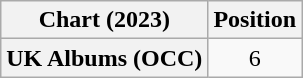<table class="wikitable plainrowheaders" style="text-align:center">
<tr>
<th scope="col">Chart (2023)</th>
<th scope="col">Position</th>
</tr>
<tr>
<th scope="row">UK Albums (OCC)</th>
<td>6</td>
</tr>
</table>
